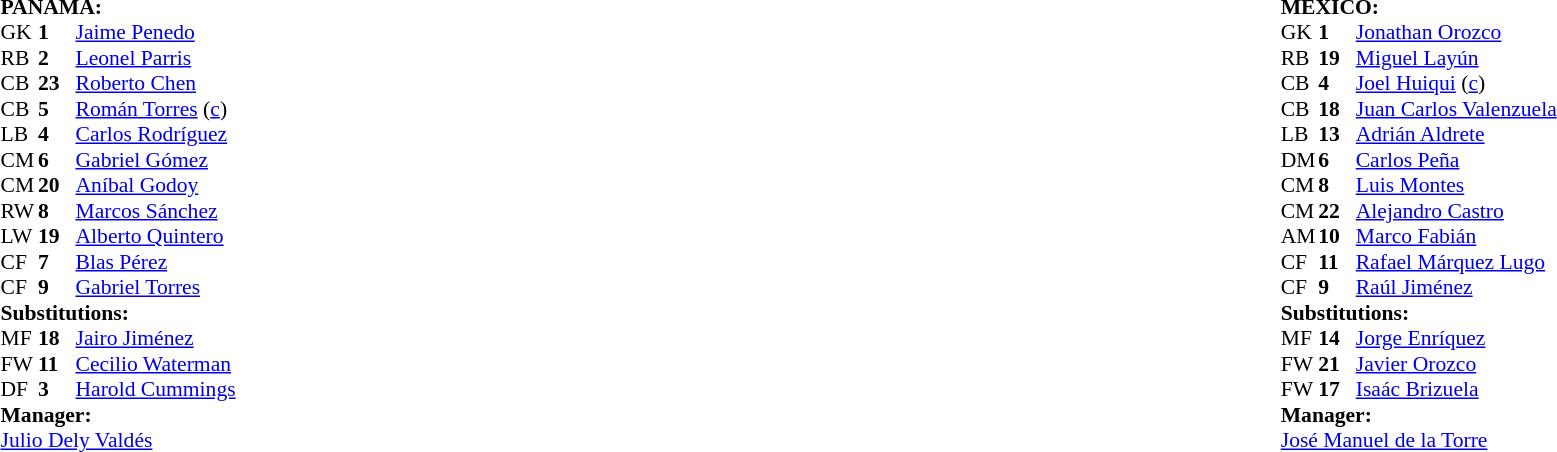<table width="100%">
<tr>
<td valign="top" width="50%"><br><table style="font-size: 90%" cellspacing="0" cellpadding="0">
<tr>
<td colspan=4> <br> <strong>PANAMA:</strong></td>
</tr>
<tr>
<th width="25"></th>
<th width="25"></th>
</tr>
<tr>
<td>GK</td>
<td><strong>1</strong></td>
<td><a href='#'>Jaime Penedo</a></td>
</tr>
<tr>
<td>RB</td>
<td><strong>2</strong></td>
<td><a href='#'>Leonel Parris</a></td>
</tr>
<tr>
<td>CB</td>
<td><strong>23</strong></td>
<td><a href='#'>Roberto Chen</a></td>
</tr>
<tr>
<td>CB</td>
<td><strong>5</strong></td>
<td><a href='#'>Román Torres</a> (<a href='#'>c</a>)</td>
</tr>
<tr>
<td>LB</td>
<td><strong>4</strong></td>
<td><a href='#'>Carlos Rodríguez</a></td>
</tr>
<tr>
<td>CM</td>
<td><strong>6</strong></td>
<td><a href='#'>Gabriel Gómez</a></td>
<td></td>
<td></td>
</tr>
<tr>
<td>CM</td>
<td><strong>20</strong></td>
<td><a href='#'>Aníbal Godoy</a></td>
</tr>
<tr>
<td>RW</td>
<td><strong>8</strong></td>
<td><a href='#'>Marcos Sánchez</a></td>
</tr>
<tr>
<td>LW</td>
<td><strong>19</strong></td>
<td><a href='#'>Alberto Quintero</a></td>
<td></td>
<td></td>
</tr>
<tr>
<td>CF</td>
<td><strong>7</strong></td>
<td><a href='#'>Blas Pérez</a></td>
</tr>
<tr>
<td>CF</td>
<td><strong>9</strong></td>
<td><a href='#'>Gabriel Torres</a></td>
<td></td>
<td></td>
</tr>
<tr>
<td colspan=3><strong>Substitutions:</strong></td>
</tr>
<tr>
<td>MF</td>
<td><strong>18</strong></td>
<td><a href='#'>Jairo Jiménez</a></td>
<td></td>
<td></td>
</tr>
<tr>
<td>FW</td>
<td><strong>11</strong></td>
<td><a href='#'>Cecilio Waterman</a></td>
<td></td>
<td></td>
</tr>
<tr>
<td>DF</td>
<td><strong>3</strong></td>
<td><a href='#'>Harold Cummings</a></td>
<td></td>
<td></td>
</tr>
<tr>
<td colspan=3><strong>Manager:</strong></td>
</tr>
<tr>
<td colspan=3><a href='#'>Julio Dely Valdés</a></td>
</tr>
<tr>
</tr>
</table>
</td>
<td valign="top"></td>
<td valign="top" width="50%"><br><table style="font-size: 90%" cellspacing="0" cellpadding="0" align="center">
<tr>
<td colspan=4> <br> <strong>MEXICO:</strong></td>
</tr>
<tr>
<th width=25></th>
<th width=25></th>
</tr>
<tr>
<td>GK</td>
<td><strong>1</strong></td>
<td><a href='#'>Jonathan Orozco</a></td>
</tr>
<tr>
<td>RB</td>
<td><strong>19</strong></td>
<td><a href='#'>Miguel Layún</a></td>
</tr>
<tr>
<td>CB</td>
<td><strong>4</strong></td>
<td><a href='#'>Joel Huiqui</a> (<a href='#'>c</a>)</td>
</tr>
<tr>
<td>CB</td>
<td><strong>18</strong></td>
<td><a href='#'>Juan Carlos Valenzuela</a></td>
<td></td>
</tr>
<tr>
<td>LB</td>
<td><strong>13</strong></td>
<td><a href='#'>Adrián Aldrete</a></td>
</tr>
<tr>
<td>DM</td>
<td><strong>6</strong></td>
<td><a href='#'>Carlos Peña</a></td>
<td></td>
<td></td>
</tr>
<tr>
<td>CM</td>
<td><strong>8</strong></td>
<td><a href='#'>Luis Montes</a></td>
</tr>
<tr>
<td>CM</td>
<td><strong>22</strong></td>
<td><a href='#'>Alejandro Castro</a></td>
<td></td>
<td></td>
</tr>
<tr>
<td>AM</td>
<td><strong>10</strong></td>
<td><a href='#'>Marco Fabián</a></td>
</tr>
<tr>
<td>CF</td>
<td><strong>11</strong></td>
<td><a href='#'>Rafael Márquez Lugo</a></td>
<td></td>
<td></td>
</tr>
<tr>
<td>CF</td>
<td><strong>9</strong></td>
<td><a href='#'>Raúl Jiménez</a></td>
</tr>
<tr>
<td colspan=3><strong>Substitutions:</strong></td>
</tr>
<tr>
<td>MF</td>
<td><strong>14</strong></td>
<td><a href='#'>Jorge Enríquez</a></td>
<td></td>
<td></td>
</tr>
<tr>
<td>FW</td>
<td><strong>21</strong></td>
<td><a href='#'>Javier Orozco</a></td>
<td></td>
<td></td>
</tr>
<tr>
<td>FW</td>
<td><strong>17</strong></td>
<td><a href='#'>Isaác Brizuela</a></td>
<td></td>
<td></td>
</tr>
<tr>
<td colspan=3><strong>Manager:</strong></td>
</tr>
<tr>
<td colspan=3><a href='#'>José Manuel de la Torre</a></td>
</tr>
</table>
</td>
</tr>
</table>
